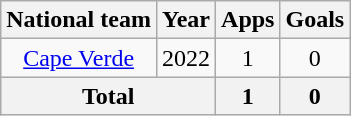<table class="wikitable" style="text-align:center">
<tr>
<th>National team</th>
<th>Year</th>
<th>Apps</th>
<th>Goals</th>
</tr>
<tr>
<td rowspan="1"><a href='#'>Cape Verde</a></td>
<td>2022</td>
<td>1</td>
<td>0</td>
</tr>
<tr>
<th colspan="2">Total</th>
<th>1</th>
<th>0</th>
</tr>
</table>
